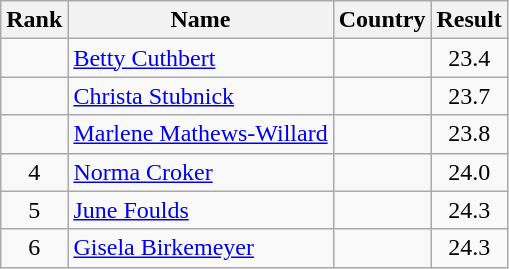<table class="wikitable" style="text-align:center">
<tr>
<th>Rank</th>
<th>Name</th>
<th>Country</th>
<th>Result</th>
</tr>
<tr>
<td></td>
<td align="left"><a href='#'>Betty Cuthbert</a></td>
<td align="left"></td>
<td>23.4</td>
</tr>
<tr>
<td></td>
<td align="left"><a href='#'>Christa Stubnick</a></td>
<td align="left"></td>
<td>23.7</td>
</tr>
<tr>
<td></td>
<td align="left"><a href='#'>Marlene Mathews-Willard</a></td>
<td align="left"></td>
<td>23.8</td>
</tr>
<tr>
<td>4</td>
<td align="left"><a href='#'>Norma Croker</a></td>
<td align="left"></td>
<td>24.0</td>
</tr>
<tr>
<td>5</td>
<td align="left"><a href='#'>June Foulds</a></td>
<td align="left"></td>
<td>24.3</td>
</tr>
<tr>
<td>6</td>
<td align="left"><a href='#'>Gisela Birkemeyer</a></td>
<td align="left"></td>
<td>24.3</td>
</tr>
</table>
